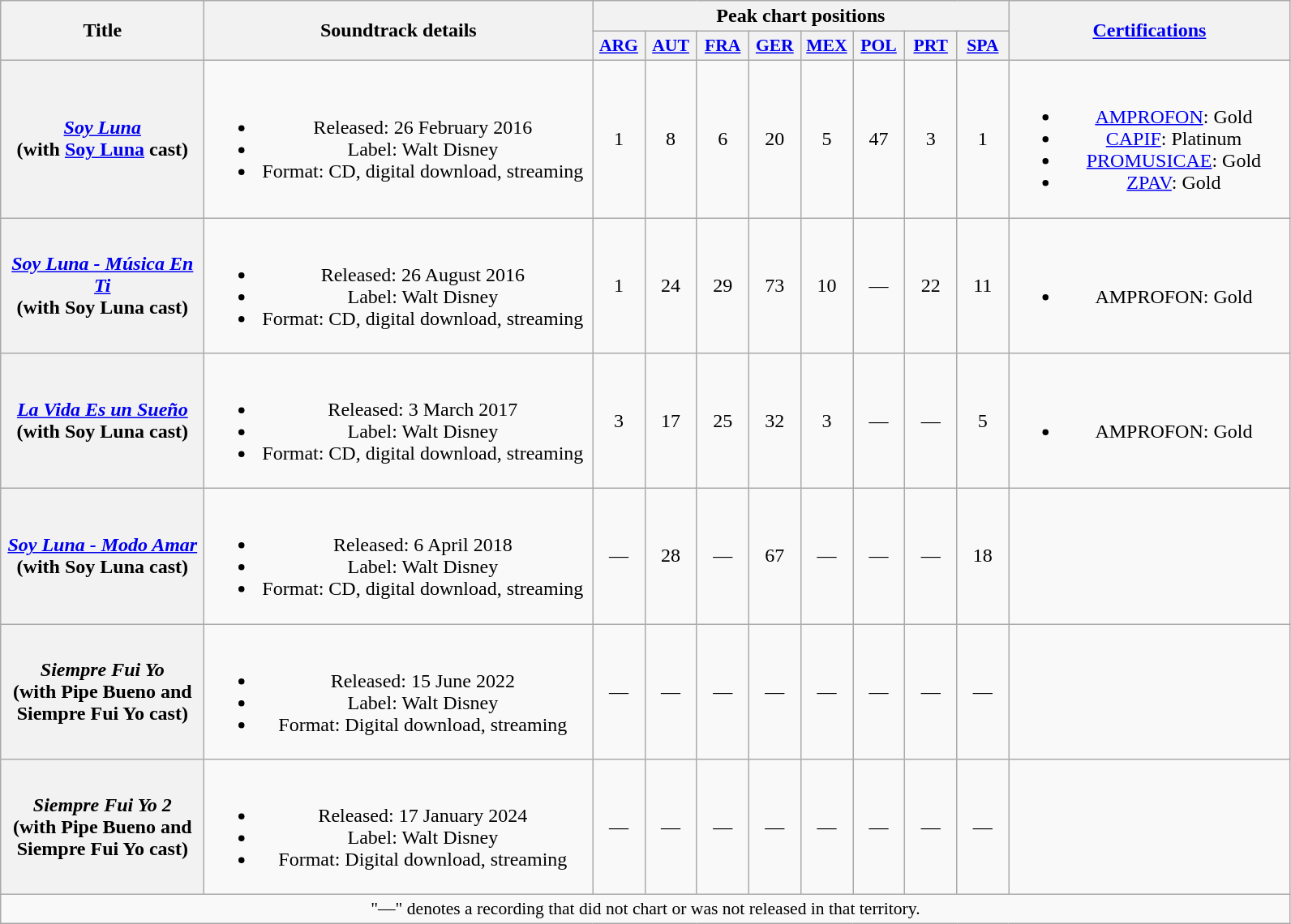<table class="wikitable plainrowheaders" style="text-align:center;">
<tr>
<th scope="col" rowspan="2" style="width:10em;">Title</th>
<th scope="col" rowspan="2" style="width:19.5em;">Soundtrack details</th>
<th scope="col" colspan="8">Peak chart positions</th>
<th scope="col" rowspan="2" style="width:14em;"><a href='#'>Certifications</a></th>
</tr>
<tr>
<th scope="col" style="width:2.5em;font-size:90%;"><a href='#'>ARG</a><br></th>
<th scope="col" style="width:2.5em;font-size:90%;"><a href='#'>AUT</a><br></th>
<th scope="col" style="width:2.5em;font-size:90%;"><a href='#'>FRA</a><br></th>
<th scope="col" style="width:2.5em;font-size:90%;"><a href='#'>GER</a><br></th>
<th scope="col" style="width:2.5em;font-size:90%;"><a href='#'>MEX</a><br></th>
<th scope="col" style="width:2.5em;font-size:90%;"><a href='#'>POL</a><br></th>
<th scope="col" style="width:2.5em;font-size:90%;"><a href='#'>PRT</a><br></th>
<th scope="col" style="width:2.5em;font-size:90%;"><a href='#'>SPA</a><br></th>
</tr>
<tr>
<th scope="row"><em><a href='#'>Soy Luna</a></em><br><span>(with <a href='#'>Soy Luna</a> cast)</span></th>
<td><br><ul><li>Released: 26 February 2016</li><li>Label: Walt Disney</li><li>Format: CD, digital download, streaming</li></ul></td>
<td>1</td>
<td>8</td>
<td>6</td>
<td>20</td>
<td>5</td>
<td>47</td>
<td>3</td>
<td>1</td>
<td><br><ul><li><a href='#'>AMPROFON</a>: Gold</li><li><a href='#'>CAPIF</a>: Platinum</li><li><a href='#'>PROMUSICAE</a>: Gold</li><li><a href='#'>ZPAV</a>: Gold</li></ul></td>
</tr>
<tr>
<th scope="row"><em><a href='#'>Soy Luna - Música En Ti</a></em><br><span>(with Soy Luna cast)</span></th>
<td><br><ul><li>Released: 26 August 2016</li><li>Label: Walt Disney</li><li>Format: CD, digital download, streaming</li></ul></td>
<td>1</td>
<td>24</td>
<td>29</td>
<td>73</td>
<td>10</td>
<td>—</td>
<td>22</td>
<td>11</td>
<td><br><ul><li>AMPROFON: Gold</li></ul></td>
</tr>
<tr>
<th scope="row"><em><a href='#'>La Vida Es un Sueño</a></em><br><span>(with Soy Luna cast)</span></th>
<td><br><ul><li>Released: 3 March 2017</li><li>Label: Walt Disney</li><li>Format: CD, digital download, streaming</li></ul></td>
<td>3</td>
<td>17</td>
<td>25</td>
<td>32</td>
<td>3</td>
<td>—</td>
<td>—</td>
<td>5</td>
<td><br><ul><li>AMPROFON: Gold</li></ul></td>
</tr>
<tr>
<th scope="row"><em><a href='#'>Soy Luna - Modo Amar</a></em><br><span>(with Soy Luna cast)</span></th>
<td><br><ul><li>Released: 6 April 2018</li><li>Label: Walt Disney</li><li>Format: CD, digital download, streaming</li></ul></td>
<td>—</td>
<td>28</td>
<td>—</td>
<td>67</td>
<td>—</td>
<td>—</td>
<td>—</td>
<td>18</td>
<td></td>
</tr>
<tr>
<th scope="row"><em>Siempre Fui Yo</em><br><span>(with Pipe Bueno and Siempre Fui Yo cast)</span></th>
<td><br><ul><li>Released: 15 June 2022</li><li>Label: Walt Disney</li><li>Format: Digital download, streaming</li></ul></td>
<td>—</td>
<td>—</td>
<td>—</td>
<td>—</td>
<td>—</td>
<td>—</td>
<td>—</td>
<td>—</td>
<td></td>
</tr>
<tr>
<th scope="row"><em>Siempre Fui Yo 2</em><br><span>(with Pipe Bueno and Siempre Fui Yo cast)</span></th>
<td><br><ul><li>Released: 17 January 2024</li><li>Label: Walt Disney</li><li>Format: Digital download, streaming</li></ul></td>
<td>—</td>
<td>—</td>
<td>—</td>
<td>—</td>
<td>—</td>
<td>—</td>
<td>—</td>
<td>—</td>
<td></td>
</tr>
<tr>
<td colspan="11" style="font-size:90%">"—" denotes a recording that did not chart or was not released in that territory.</td>
</tr>
</table>
